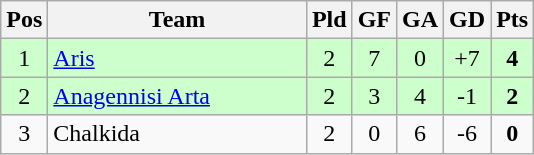<table class="wikitable" style="text-align: center;">
<tr>
<th>Pos</th>
<th width=165>Team</th>
<th>Pld</th>
<th>GF</th>
<th>GA</th>
<th>GD</th>
<th>Pts</th>
</tr>
<tr bgcolor="#ccffcc">
<td>1</td>
<td align=left><a href='#'>Aris</a></td>
<td>2</td>
<td>7</td>
<td>0</td>
<td>+7</td>
<td><strong>4</strong></td>
</tr>
<tr bgcolor="#ccffcc">
<td>2</td>
<td align=left><a href='#'>Anagennisi Arta</a></td>
<td>2</td>
<td>3</td>
<td>4</td>
<td>-1</td>
<td><strong>2</strong></td>
</tr>
<tr>
<td>3</td>
<td align=left>Chalkida</td>
<td>2</td>
<td>0</td>
<td>6</td>
<td>-6</td>
<td><strong>0</strong></td>
</tr>
</table>
